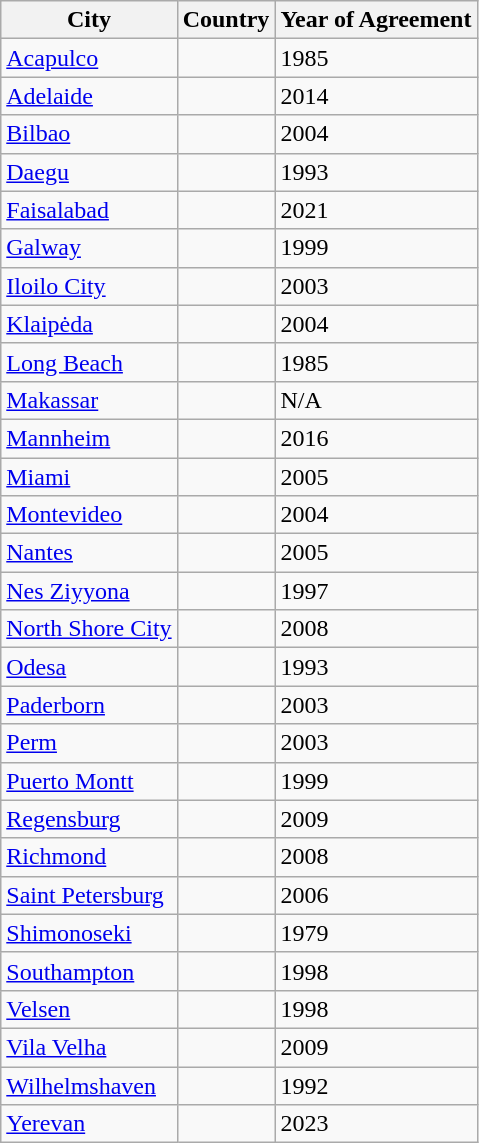<table class="wikitable">
<tr>
<th>City</th>
<th>Country</th>
<th>Year of Agreement</th>
</tr>
<tr>
<td><a href='#'>Acapulco</a></td>
<td></td>
<td>1985</td>
</tr>
<tr>
<td><a href='#'>Adelaide</a></td>
<td></td>
<td>2014</td>
</tr>
<tr>
<td><a href='#'>Bilbao</a></td>
<td></td>
<td>2004</td>
</tr>
<tr>
<td><a href='#'>Daegu</a></td>
<td></td>
<td>1993</td>
</tr>
<tr>
<td><a href='#'>Faisalabad</a></td>
<td></td>
<td>2021</td>
</tr>
<tr>
<td><a href='#'>Galway</a></td>
<td></td>
<td>1999</td>
</tr>
<tr>
<td><a href='#'>Iloilo City</a></td>
<td></td>
<td>2003</td>
</tr>
<tr>
<td><a href='#'>Klaipėda</a></td>
<td></td>
<td>2004</td>
</tr>
<tr>
<td><a href='#'>Long Beach</a></td>
<td></td>
<td>1985</td>
</tr>
<tr>
<td><a href='#'>Makassar</a></td>
<td></td>
<td>N/A</td>
</tr>
<tr>
<td><a href='#'>Mannheim</a></td>
<td></td>
<td>2016</td>
</tr>
<tr>
<td><a href='#'>Miami</a></td>
<td></td>
<td>2005</td>
</tr>
<tr>
<td><a href='#'>Montevideo</a></td>
<td></td>
<td>2004</td>
</tr>
<tr>
<td><a href='#'>Nantes</a></td>
<td></td>
<td>2005</td>
</tr>
<tr>
<td><a href='#'>Nes Ziyyona</a></td>
<td></td>
<td>1997</td>
</tr>
<tr>
<td><a href='#'>North Shore City</a></td>
<td></td>
<td>2008</td>
</tr>
<tr>
<td><a href='#'>Odesa</a></td>
<td></td>
<td>1993</td>
</tr>
<tr>
<td><a href='#'>Paderborn</a></td>
<td></td>
<td>2003</td>
</tr>
<tr>
<td><a href='#'>Perm</a></td>
<td></td>
<td>2003</td>
</tr>
<tr>
<td><a href='#'>Puerto Montt</a></td>
<td></td>
<td>1999</td>
</tr>
<tr>
<td><a href='#'>Regensburg</a></td>
<td></td>
<td>2009</td>
</tr>
<tr>
<td><a href='#'>Richmond</a></td>
<td></td>
<td>2008</td>
</tr>
<tr>
<td><a href='#'>Saint Petersburg</a></td>
<td></td>
<td>2006</td>
</tr>
<tr>
<td><a href='#'>Shimonoseki</a></td>
<td></td>
<td>1979</td>
</tr>
<tr>
<td><a href='#'>Southampton</a></td>
<td></td>
<td>1998</td>
</tr>
<tr>
<td><a href='#'>Velsen</a></td>
<td></td>
<td>1998</td>
</tr>
<tr>
<td><a href='#'>Vila Velha</a></td>
<td></td>
<td>2009</td>
</tr>
<tr>
<td><a href='#'>Wilhelmshaven</a></td>
<td></td>
<td>1992</td>
</tr>
<tr>
<td><a href='#'>Yerevan</a></td>
<td></td>
<td>2023</td>
</tr>
</table>
